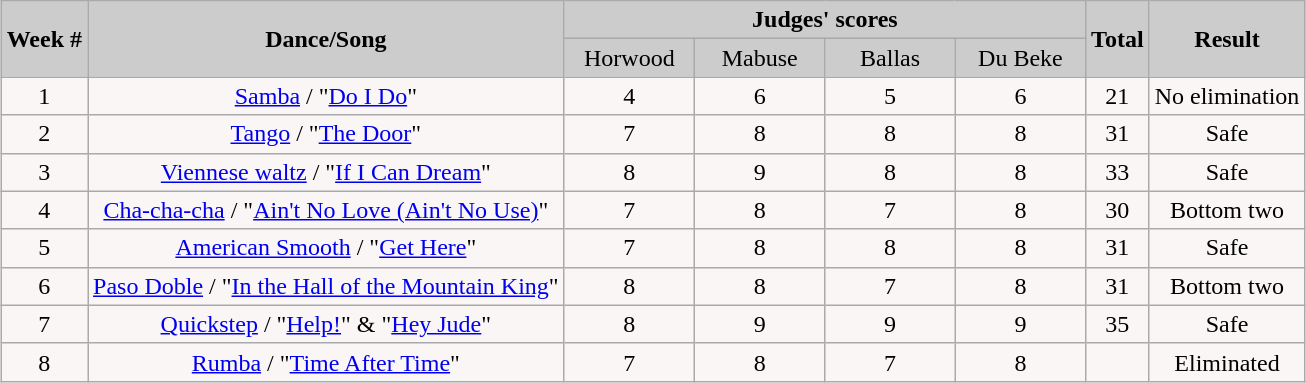<table class="wikitable collapsible collapsed" style="margin:auto; text-align:center;">
<tr style="text-align: center; background:#ccc;">
<td rowspan="2"><strong>Week #</strong></td>
<td rowspan="2"><strong>Dance/Song</strong></td>
<td colspan="4"><strong>Judges' scores</strong></td>
<td rowspan="2"><strong>Total</strong></td>
<td rowspan="2"><strong>Result</strong></td>
</tr>
<tr style="text-align: center; background:#ccc;">
<td style="width:10%; ">Horwood</td>
<td style="width:10%; ">Mabuse</td>
<td style="width:10%; ">Ballas</td>
<td style="width:10%; ">Du Beke</td>
</tr>
<tr style="text-align: center; background:#faf6f6;">
<td>1</td>
<td><a href='#'>Samba</a> / "<a href='#'>Do I Do</a>"</td>
<td>4</td>
<td>6</td>
<td>5</td>
<td>6</td>
<td>21</td>
<td>No elimination</td>
</tr>
<tr style="text-align: center; background:#faf6f6;">
<td>2</td>
<td><a href='#'>Tango</a> / "<a href='#'>The Door</a>"</td>
<td>7</td>
<td>8</td>
<td>8</td>
<td>8</td>
<td>31</td>
<td>Safe</td>
</tr>
<tr style="text-align: center; background:#faf6f6;">
<td>3</td>
<td><a href='#'>Viennese waltz</a> / "<a href='#'>If I Can Dream</a>"</td>
<td>8</td>
<td>9</td>
<td>8</td>
<td>8</td>
<td>33</td>
<td>Safe</td>
</tr>
<tr style="text-align: center; background:#faf6f6;">
<td>4</td>
<td><a href='#'>Cha-cha-cha</a> / "<a href='#'>Ain't No Love (Ain't No Use)</a>"</td>
<td>7</td>
<td>8</td>
<td>7</td>
<td>8</td>
<td>30</td>
<td>Bottom two</td>
</tr>
<tr style="text-align: center; background:#faf6f6;">
<td>5</td>
<td><a href='#'>American Smooth</a> / "<a href='#'>Get Here</a>"</td>
<td>7</td>
<td>8</td>
<td>8</td>
<td>8</td>
<td>31</td>
<td>Safe</td>
</tr>
<tr style="text-align: center; background:#faf6f6;">
<td>6</td>
<td><a href='#'>Paso Doble</a> / "<a href='#'>In the Hall of the Mountain King</a>"</td>
<td>8</td>
<td>8</td>
<td>7</td>
<td>8</td>
<td>31</td>
<td>Bottom two</td>
</tr>
<tr style="text-align: center; background:#faf6f6;">
<td>7</td>
<td><a href='#'>Quickstep</a> / "<a href='#'>Help!</a>" & "<a href='#'>Hey Jude</a>"</td>
<td>8</td>
<td>9</td>
<td>9</td>
<td>9</td>
<td>35</td>
<td>Safe</td>
</tr>
<tr style="text-align: center; background:#faf6f6;">
<td>8</td>
<td><a href='#'>Rumba</a> / "<a href='#'>Time After Time</a>"</td>
<td>7</td>
<td>8</td>
<td>7</td>
<td>8</td>
<td><em></em></td>
<td>Eliminated</td>
</tr>
</table>
